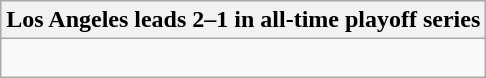<table class="wikitable collapsible collapsed">
<tr>
<th>Los Angeles leads 2–1 in all-time playoff series</th>
</tr>
<tr>
<td><br>

</td>
</tr>
</table>
